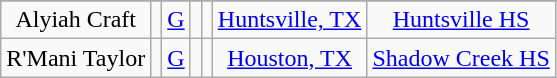<table class="wikitable sortable" style="text-align: center">
<tr align=center>
</tr>
<tr>
<td>Alyiah Craft</td>
<td></td>
<td><a href='#'>G</a></td>
<td></td>
<td></td>
<td><a href='#'>Huntsville, TX</a></td>
<td><a href='#'>Huntsville HS</a></td>
</tr>
<tr>
<td>R'Mani Taylor</td>
<td></td>
<td><a href='#'>G</a></td>
<td></td>
<td></td>
<td><a href='#'>Houston, TX</a></td>
<td><a href='#'>Shadow Creek HS</a></td>
</tr>
</table>
